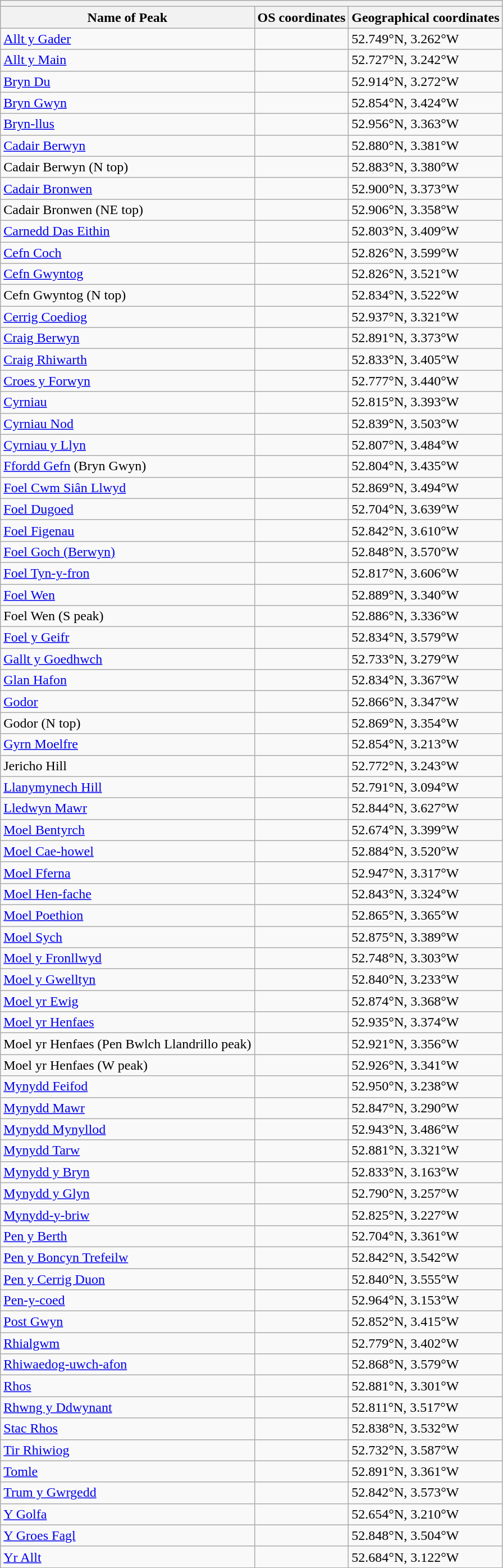<table class="wikitable sortable">
<tr>
<th colspan="4"></th>
</tr>
<tr>
<th>Name of Peak</th>
<th>OS coordinates</th>
<th>Geographical coordinates</th>
</tr>
<tr>
<td><a href='#'>Allt y Gader</a></td>
<td></td>
<td>52.749°N, 3.262°W</td>
</tr>
<tr>
<td><a href='#'>Allt y Main</a></td>
<td></td>
<td>52.727°N, 3.242°W</td>
</tr>
<tr>
<td><a href='#'>Bryn Du</a></td>
<td></td>
<td>52.914°N, 3.272°W</td>
</tr>
<tr>
<td><a href='#'>Bryn Gwyn</a></td>
<td></td>
<td>52.854°N, 3.424°W</td>
</tr>
<tr>
<td><a href='#'>Bryn-llus</a></td>
<td></td>
<td>52.956°N, 3.363°W</td>
</tr>
<tr>
<td><a href='#'>Cadair Berwyn</a></td>
<td></td>
<td>52.880°N, 3.381°W</td>
</tr>
<tr>
<td>Cadair Berwyn (N top)</td>
<td></td>
<td>52.883°N, 3.380°W</td>
</tr>
<tr>
<td><a href='#'>Cadair Bronwen</a></td>
<td></td>
<td>52.900°N, 3.373°W</td>
</tr>
<tr>
<td>Cadair Bronwen (NE top)</td>
<td></td>
<td>52.906°N, 3.358°W</td>
</tr>
<tr>
<td><a href='#'>Carnedd Das Eithin</a></td>
<td></td>
<td>52.803°N, 3.409°W</td>
</tr>
<tr>
<td><a href='#'>Cefn Coch</a></td>
<td></td>
<td>52.826°N, 3.599°W</td>
</tr>
<tr>
<td><a href='#'>Cefn Gwyntog</a></td>
<td></td>
<td>52.826°N, 3.521°W</td>
</tr>
<tr>
<td>Cefn Gwyntog (N top)</td>
<td></td>
<td>52.834°N, 3.522°W</td>
</tr>
<tr>
<td><a href='#'>Cerrig Coediog</a></td>
<td></td>
<td>52.937°N, 3.321°W</td>
</tr>
<tr>
<td><a href='#'>Craig Berwyn</a></td>
<td></td>
<td>52.891°N, 3.373°W</td>
</tr>
<tr>
<td><a href='#'>Craig Rhiwarth</a></td>
<td></td>
<td>52.833°N, 3.405°W</td>
</tr>
<tr>
<td><a href='#'>Croes y Forwyn</a></td>
<td></td>
<td>52.777°N, 3.440°W</td>
</tr>
<tr>
<td><a href='#'>Cyrniau</a></td>
<td></td>
<td>52.815°N, 3.393°W</td>
</tr>
<tr>
<td><a href='#'>Cyrniau Nod</a></td>
<td></td>
<td>52.839°N, 3.503°W</td>
</tr>
<tr>
<td><a href='#'>Cyrniau y Llyn</a></td>
<td></td>
<td>52.807°N, 3.484°W</td>
</tr>
<tr>
<td><a href='#'>Ffordd Gefn</a> (Bryn Gwyn)</td>
<td></td>
<td>52.804°N, 3.435°W</td>
</tr>
<tr>
<td><a href='#'>Foel Cwm Siân Llwyd</a></td>
<td></td>
<td>52.869°N, 3.494°W</td>
</tr>
<tr>
<td><a href='#'>Foel Dugoed</a></td>
<td></td>
<td>52.704°N, 3.639°W</td>
</tr>
<tr>
<td><a href='#'>Foel Figenau</a></td>
<td></td>
<td>52.842°N, 3.610°W</td>
</tr>
<tr>
<td><a href='#'>Foel Goch (Berwyn)</a></td>
<td></td>
<td>52.848°N, 3.570°W</td>
</tr>
<tr>
<td><a href='#'>Foel Tyn-y-fron</a></td>
<td></td>
<td>52.817°N, 3.606°W</td>
</tr>
<tr>
<td><a href='#'>Foel Wen</a></td>
<td></td>
<td>52.889°N, 3.340°W</td>
</tr>
<tr>
<td>Foel Wen (S peak)</td>
<td></td>
<td>52.886°N, 3.336°W</td>
</tr>
<tr>
<td><a href='#'>Foel y Geifr</a></td>
<td></td>
<td>52.834°N, 3.579°W</td>
</tr>
<tr>
<td><a href='#'>Gallt y Goedhwch</a></td>
<td></td>
<td>52.733°N, 3.279°W</td>
</tr>
<tr>
<td><a href='#'>Glan Hafon</a></td>
<td></td>
<td>52.834°N, 3.367°W</td>
</tr>
<tr>
<td><a href='#'>Godor</a></td>
<td></td>
<td>52.866°N, 3.347°W</td>
</tr>
<tr>
<td>Godor (N top)</td>
<td></td>
<td>52.869°N, 3.354°W</td>
</tr>
<tr>
<td><a href='#'>Gyrn Moelfre</a></td>
<td></td>
<td>52.854°N, 3.213°W</td>
</tr>
<tr>
<td>Jericho Hill</td>
<td></td>
<td>52.772°N, 3.243°W</td>
</tr>
<tr>
<td><a href='#'>Llanymynech Hill</a></td>
<td></td>
<td>52.791°N, 3.094°W</td>
</tr>
<tr>
<td><a href='#'>Lledwyn Mawr</a></td>
<td></td>
<td>52.844°N, 3.627°W</td>
</tr>
<tr>
<td><a href='#'>Moel Bentyrch</a></td>
<td></td>
<td>52.674°N, 3.399°W</td>
</tr>
<tr>
<td><a href='#'>Moel Cae-howel</a></td>
<td></td>
<td>52.884°N, 3.520°W</td>
</tr>
<tr>
<td><a href='#'>Moel Fferna</a></td>
<td></td>
<td>52.947°N, 3.317°W</td>
</tr>
<tr>
<td><a href='#'>Moel Hen-fache</a></td>
<td></td>
<td>52.843°N, 3.324°W</td>
</tr>
<tr>
<td><a href='#'>Moel Poethion</a></td>
<td></td>
<td>52.865°N, 3.365°W</td>
</tr>
<tr>
<td><a href='#'>Moel Sych</a></td>
<td></td>
<td>52.875°N, 3.389°W</td>
</tr>
<tr>
<td><a href='#'>Moel y Fronllwyd</a></td>
<td></td>
<td>52.748°N, 3.303°W</td>
</tr>
<tr>
<td><a href='#'>Moel y Gwelltyn</a></td>
<td></td>
<td>52.840°N, 3.233°W</td>
</tr>
<tr>
<td><a href='#'>Moel yr Ewig</a></td>
<td></td>
<td>52.874°N, 3.368°W</td>
</tr>
<tr>
<td><a href='#'>Moel yr Henfaes</a></td>
<td></td>
<td>52.935°N, 3.374°W</td>
</tr>
<tr>
<td>Moel yr Henfaes (Pen Bwlch Llandrillo peak)</td>
<td></td>
<td>52.921°N, 3.356°W</td>
</tr>
<tr>
<td>Moel yr Henfaes (W peak)</td>
<td></td>
<td>52.926°N, 3.341°W</td>
</tr>
<tr>
<td><a href='#'>Mynydd Feifod</a></td>
<td></td>
<td>52.950°N, 3.238°W</td>
</tr>
<tr>
<td><a href='#'>Mynydd Mawr</a></td>
<td></td>
<td>52.847°N, 3.290°W</td>
</tr>
<tr>
<td><a href='#'>Mynydd Mynyllod</a></td>
<td></td>
<td>52.943°N, 3.486°W</td>
</tr>
<tr>
<td><a href='#'>Mynydd Tarw</a></td>
<td></td>
<td>52.881°N, 3.321°W</td>
</tr>
<tr>
<td><a href='#'>Mynydd y Bryn</a></td>
<td></td>
<td>52.833°N, 3.163°W</td>
</tr>
<tr>
<td><a href='#'>Mynydd y Glyn</a></td>
<td></td>
<td>52.790°N, 3.257°W</td>
</tr>
<tr>
<td><a href='#'>Mynydd-y-briw</a></td>
<td></td>
<td>52.825°N, 3.227°W</td>
</tr>
<tr>
<td><a href='#'>Pen y Berth</a></td>
<td></td>
<td>52.704°N, 3.361°W</td>
</tr>
<tr>
<td><a href='#'>Pen y Boncyn Trefeilw</a></td>
<td></td>
<td>52.842°N, 3.542°W</td>
</tr>
<tr>
<td><a href='#'>Pen y Cerrig Duon</a></td>
<td></td>
<td>52.840°N, 3.555°W</td>
</tr>
<tr>
<td><a href='#'>Pen-y-coed</a></td>
<td></td>
<td>52.964°N, 3.153°W</td>
</tr>
<tr>
<td><a href='#'>Post Gwyn</a></td>
<td></td>
<td>52.852°N, 3.415°W</td>
</tr>
<tr>
<td><a href='#'>Rhialgwm</a></td>
<td></td>
<td>52.779°N, 3.402°W</td>
</tr>
<tr>
<td><a href='#'>Rhiwaedog-uwch-afon</a></td>
<td></td>
<td>52.868°N, 3.579°W</td>
</tr>
<tr>
<td><a href='#'>Rhos</a></td>
<td></td>
<td>52.881°N, 3.301°W</td>
</tr>
<tr>
<td><a href='#'>Rhwng y Ddwynant</a></td>
<td></td>
<td>52.811°N, 3.517°W</td>
</tr>
<tr>
<td><a href='#'>Stac Rhos</a></td>
<td></td>
<td>52.838°N, 3.532°W</td>
</tr>
<tr>
<td><a href='#'>Tir Rhiwiog</a></td>
<td></td>
<td>52.732°N, 3.587°W</td>
</tr>
<tr>
<td><a href='#'>Tomle</a></td>
<td></td>
<td>52.891°N, 3.361°W</td>
</tr>
<tr>
<td><a href='#'>Trum y Gwrgedd</a></td>
<td></td>
<td>52.842°N, 3.573°W</td>
</tr>
<tr>
<td><a href='#'>Y Golfa</a></td>
<td></td>
<td>52.654°N, 3.210°W</td>
</tr>
<tr>
<td><a href='#'>Y Groes Fagl</a></td>
<td></td>
<td>52.848°N, 3.504°W</td>
</tr>
<tr>
<td><a href='#'>Yr Allt</a></td>
<td></td>
<td>52.684°N, 3.122°W</td>
</tr>
</table>
